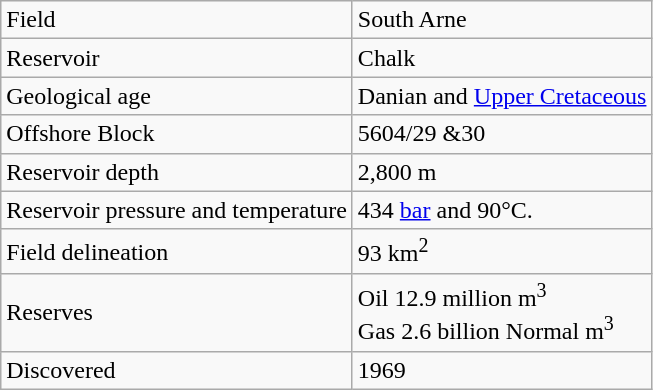<table class="wikitable">
<tr>
<td>Field</td>
<td>South Arne</td>
</tr>
<tr>
<td>Reservoir</td>
<td>Chalk</td>
</tr>
<tr>
<td>Geological age</td>
<td>Danian and <a href='#'>Upper Cretaceous</a></td>
</tr>
<tr>
<td>Offshore Block</td>
<td>5604/29 &30</td>
</tr>
<tr>
<td>Reservoir depth</td>
<td>2,800 m</td>
</tr>
<tr>
<td>Reservoir pressure and temperature</td>
<td>434 <a href='#'>bar</a> and 90°C.</td>
</tr>
<tr>
<td>Field delineation</td>
<td>93 km<sup>2</sup></td>
</tr>
<tr>
<td>Reserves</td>
<td>Oil 12.9 million m<sup>3</sup><br>Gas 2.6 billion Normal m<sup>3</sup></td>
</tr>
<tr>
<td>Discovered</td>
<td>1969</td>
</tr>
</table>
